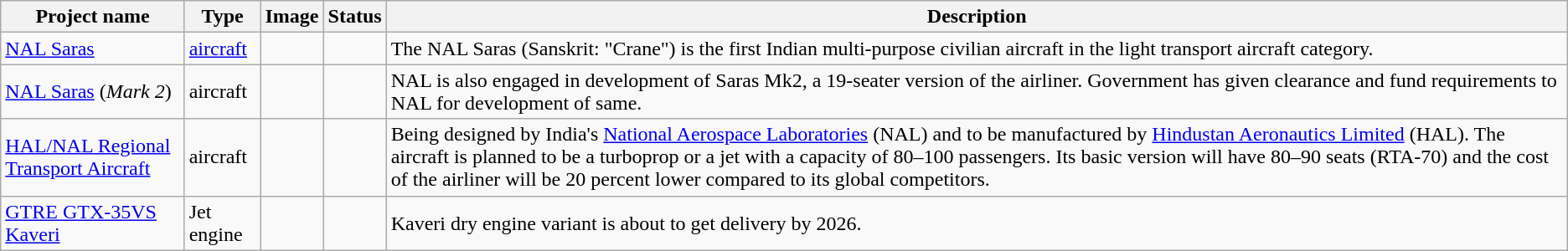<table class="wikitable sortable">
<tr>
<th>Project name</th>
<th>Type</th>
<th>Image</th>
<th>Status</th>
<th>Description</th>
</tr>
<tr>
<td><a href='#'>NAL Saras</a></td>
<td><a href='#'>aircraft</a></td>
<td></td>
<td></td>
<td>The NAL Saras (Sanskrit: "Crane") is the first Indian multi-purpose civilian aircraft in the light transport aircraft category.</td>
</tr>
<tr>
<td><a href='#'>NAL Saras</a> (<em>Mark 2</em>)</td>
<td>aircraft</td>
<td></td>
<td></td>
<td>NAL is also engaged in development of Saras Mk2, a 19-seater version of the airliner. Government has given clearance and fund requirements to NAL for development of same.</td>
</tr>
<tr>
<td><a href='#'>HAL/NAL Regional Transport Aircraft</a></td>
<td>aircraft</td>
<td></td>
<td></td>
<td>Being designed by India's <a href='#'>National Aerospace Laboratories</a> (NAL) and to be manufactured by <a href='#'>Hindustan Aeronautics Limited</a> (HAL). The aircraft is planned to be a turboprop or a jet with a capacity of 80–100 passengers. Its basic version will have 80–90 seats (RTA-70) and the cost of the airliner will be 20 percent lower compared to its global competitors.</td>
</tr>
<tr>
<td><a href='#'>GTRE GTX-35VS Kaveri</a></td>
<td>Jet engine</td>
<td></td>
<td></td>
<td>Kaveri dry engine variant is about to get delivery by 2026.</td>
</tr>
</table>
